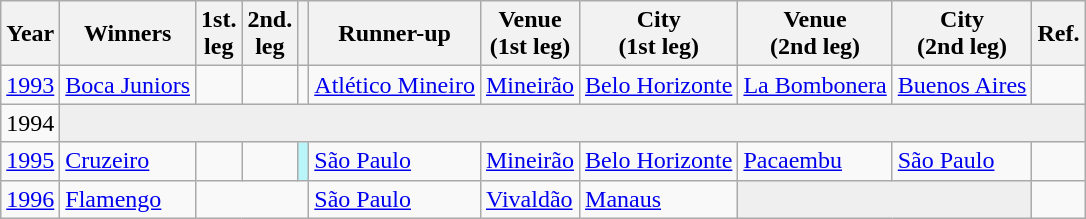<table class="wikitable sortable">
<tr>
<th>Year</th>
<th>Winners</th>
<th width=>1st.<br>leg</th>
<th width=>2nd.<br>leg</th>
<th width=></th>
<th>Runner-up</th>
<th width=>Venue <br>(1st leg)</th>
<th width=>City <br>(1st leg)</th>
<th width=>Venue <br>(2nd leg)</th>
<th width=>City <br>(2nd leg)</th>
<th>Ref.</th>
</tr>
<tr>
<td><a href='#'>1993</a></td>
<td> <a href='#'>Boca Juniors</a></td>
<td></td>
<td></td>
<td></td>
<td> <a href='#'>Atlético Mineiro</a></td>
<td><a href='#'>Mineirão</a></td>
<td><a href='#'>Belo Horizonte</a></td>
<td><a href='#'>La Bombonera</a></td>
<td><a href='#'>Buenos Aires</a></td>
<td></td>
</tr>
<tr>
<td>1994</td>
<td colspan=10 style= background:#efefef><em></em></td>
</tr>
<tr>
<td><a href='#'>1995</a></td>
<td> <a href='#'>Cruzeiro</a></td>
<td></td>
<td></td>
<td style= background-color:#BAF5FA></td>
<td> <a href='#'>São Paulo</a></td>
<td><a href='#'>Mineirão</a></td>
<td><a href='#'>Belo Horizonte</a></td>
<td><a href='#'>Pacaembu</a></td>
<td><a href='#'>São Paulo</a></td>
<td></td>
</tr>
<tr>
<td><a href='#'>1996</a></td>
<td> <a href='#'>Flamengo</a></td>
<td colspan="3"></td>
<td> <a href='#'>São Paulo</a></td>
<td><a href='#'>Vivaldão</a></td>
<td><a href='#'>Manaus</a></td>
<td colspan=2 style=background:#efefef></td>
<td></td>
</tr>
</table>
